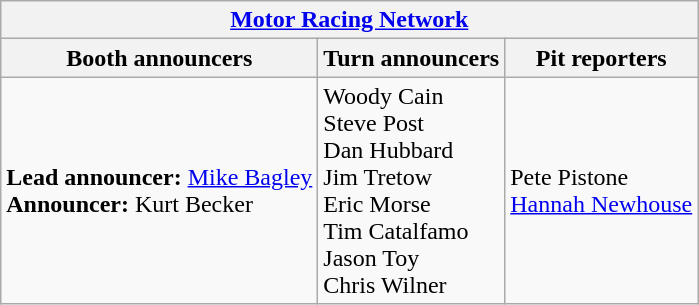<table class="wikitable">
<tr>
<th colspan="3"><a href='#'>Motor Racing Network</a></th>
</tr>
<tr>
<th>Booth announcers</th>
<th>Turn announcers</th>
<th>Pit reporters</th>
</tr>
<tr>
<td><strong>Lead announcer:</strong> <a href='#'>Mike Bagley</a><br><strong>Announcer:</strong> Kurt Becker</td>
<td>Woody Cain<br>Steve Post<br>Dan Hubbard<br>Jim Tretow<br>Eric Morse<br>Tim Catalfamo<br>Jason Toy<br>Chris Wilner</td>
<td>Pete Pistone<br><a href='#'>Hannah Newhouse</a></td>
</tr>
</table>
